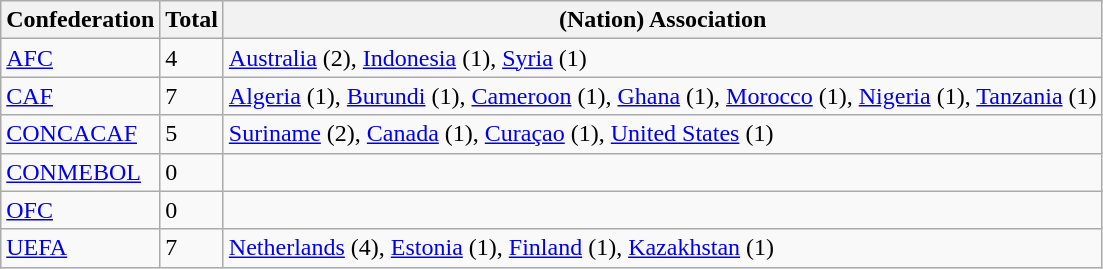<table class="wikitable sortable" style="text-align:left">
<tr>
<th scope="row">Confederation</th>
<th scope="col">Total</th>
<th scope="col" class="unsortable">(Nation) Association</th>
</tr>
<tr>
<td><a href='#'>AFC</a></td>
<td>4</td>
<td> <a href='#'>Australia</a> (2),  <a href='#'>Indonesia</a> (1),  <a href='#'>Syria</a> (1)</td>
</tr>
<tr>
<td><a href='#'>CAF</a></td>
<td>7</td>
<td> <a href='#'>Algeria</a> (1),  <a href='#'>Burundi</a> (1),  <a href='#'>Cameroon</a> (1),  <a href='#'>Ghana</a> (1),  <a href='#'>Morocco</a> (1),  <a href='#'>Nigeria</a> (1),  <a href='#'>Tanzania</a> (1)</td>
</tr>
<tr>
<td><a href='#'>CONCACAF</a></td>
<td>5</td>
<td> <a href='#'>Suriname</a> (2),  <a href='#'>Canada</a> (1),  <a href='#'>Curaçao</a> (1),  <a href='#'>United States</a> (1)</td>
</tr>
<tr>
<td><a href='#'>CONMEBOL</a></td>
<td>0</td>
<td> </td>
</tr>
<tr>
<td><a href='#'>OFC</a></td>
<td>0</td>
<td> </td>
</tr>
<tr>
<td><a href='#'>UEFA</a></td>
<td>7</td>
<td> <a href='#'>Netherlands</a> (4),  <a href='#'>Estonia</a> (1),  <a href='#'>Finland</a> (1),  <a href='#'>Kazakhstan</a> (1)</td>
</tr>
</table>
